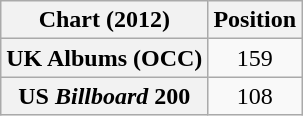<table class="wikitable sortable plainrowheaders" style="text-align:center">
<tr>
<th scope="col">Chart (2012)</th>
<th scope="col">Position</th>
</tr>
<tr>
<th scope="row">UK Albums (OCC)</th>
<td>159</td>
</tr>
<tr>
<th scope="row">US <em>Billboard</em> 200</th>
<td>108</td>
</tr>
</table>
